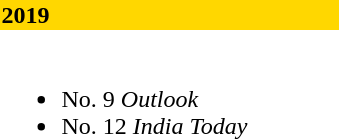<table class="collapsible">
<tr>
<th style="width:14em; background:#FFD700; text-align:left">2019</th>
</tr>
<tr>
<td colspan=2><br><ul><li>No. 9 <em>Outlook</em></li><li>No. 12 <em>India Today</em></li></ul></td>
</tr>
</table>
